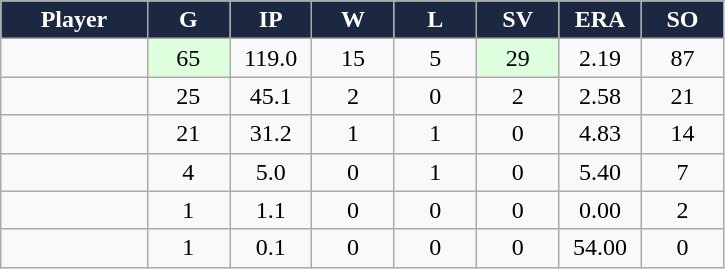<table class="wikitable sortable">
<tr>
<th style="background:#1c2841; color:white; width:16%;">Player</th>
<th style="background:#1c2841; color:white; width:9%;">G</th>
<th style="background:#1c2841; color:white; width:9%;">IP</th>
<th style="background:#1c2841; color:white; width:9%;">W</th>
<th style="background:#1c2841; color:white; width:9%;">L</th>
<th style="background:#1c2841; color:white; width:9%;">SV</th>
<th style="background:#1c2841; color:white; width:9%;">ERA</th>
<th style="background:#1c2841; color:white; width:9%;">SO</th>
</tr>
<tr style="text-align:center;">
<td></td>
<td style="background:#DDFFDD;">65</td>
<td>119.0</td>
<td>15</td>
<td>5</td>
<td style="background:#DDFFDD;">29</td>
<td>2.19</td>
<td>87</td>
</tr>
<tr style="text-align:center;">
<td></td>
<td>25</td>
<td>45.1</td>
<td>2</td>
<td>0</td>
<td>2</td>
<td>2.58</td>
<td>21</td>
</tr>
<tr style="text-align:center;">
<td></td>
<td>21</td>
<td>31.2</td>
<td>1</td>
<td>1</td>
<td>0</td>
<td>4.83</td>
<td>14</td>
</tr>
<tr style="text-align:center;">
<td></td>
<td>4</td>
<td>5.0</td>
<td>0</td>
<td>1</td>
<td>0</td>
<td>5.40</td>
<td>7</td>
</tr>
<tr style="text-align:center;">
<td></td>
<td>1</td>
<td>1.1</td>
<td>0</td>
<td>0</td>
<td>0</td>
<td>0.00</td>
<td>2</td>
</tr>
<tr style="text-align:center;">
<td></td>
<td>1</td>
<td>0.1</td>
<td>0</td>
<td>0</td>
<td>0</td>
<td>54.00</td>
<td>0</td>
</tr>
</table>
